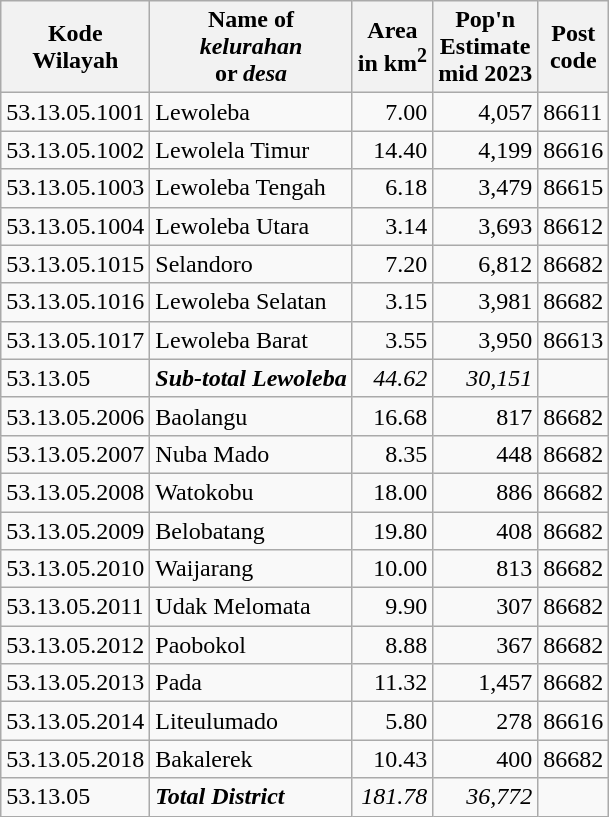<table class="sortable wikitable">
<tr>
<th>Kode<br>Wilayah</th>
<th>Name of <br><em>kelurahan</em> <br>or <em>desa</em></th>
<th>Area <br>in km<sup>2</sup></th>
<th>Pop'n<br>Estimate<br>mid 2023</th>
<th>Post<br>code</th>
</tr>
<tr>
<td>53.13.05.1001</td>
<td>Lewoleba</td>
<td align="right">7.00</td>
<td align="right">4,057</td>
<td>86611</td>
</tr>
<tr>
<td>53.13.05.1002</td>
<td>Lewolela Timur</td>
<td align="right">14.40</td>
<td align="right">4,199</td>
<td>86616</td>
</tr>
<tr>
<td>53.13.05.1003</td>
<td>Lewoleba Tengah</td>
<td align="right">6.18</td>
<td align="right">3,479</td>
<td>86615</td>
</tr>
<tr>
<td>53.13.05.1004</td>
<td>Lewoleba Utara</td>
<td align="right">3.14</td>
<td align="right">3,693</td>
<td>86612</td>
</tr>
<tr>
<td>53.13.05.1015</td>
<td>Selandoro</td>
<td align="right">7.20</td>
<td align="right">6,812</td>
<td>86682</td>
</tr>
<tr>
<td>53.13.05.1016</td>
<td>Lewoleba Selatan</td>
<td align="right">3.15</td>
<td align="right">3,981</td>
<td>86682</td>
</tr>
<tr>
<td>53.13.05.1017</td>
<td>Lewoleba Barat</td>
<td align="right">3.55</td>
<td align="right">3,950</td>
<td>86613</td>
</tr>
<tr>
<td>53.13.05</td>
<td><strong><em>Sub-total Lewoleba</em></strong></td>
<td align="right"><em>44.62</em></td>
<td align="right"><em>30,151</em></td>
<td></td>
</tr>
<tr>
<td>53.13.05.2006</td>
<td>Baolangu</td>
<td align="right">16.68</td>
<td align="right">817</td>
<td>86682</td>
</tr>
<tr>
<td>53.13.05.2007</td>
<td>Nuba Mado</td>
<td align="right">8.35</td>
<td align="right">448</td>
<td>86682</td>
</tr>
<tr>
<td>53.13.05.2008</td>
<td>Watokobu</td>
<td align="right">18.00</td>
<td align="right">886</td>
<td>86682</td>
</tr>
<tr>
<td>53.13.05.2009</td>
<td>Belobatang</td>
<td align="right">19.80</td>
<td align="right">408</td>
<td>86682</td>
</tr>
<tr>
<td>53.13.05.2010</td>
<td>Waijarang</td>
<td align="right">10.00</td>
<td align="right">813</td>
<td>86682</td>
</tr>
<tr>
<td>53.13.05.2011</td>
<td>Udak Melomata</td>
<td align="right">9.90</td>
<td align="right">307</td>
<td>86682</td>
</tr>
<tr>
<td>53.13.05.2012</td>
<td>Paobokol</td>
<td align="right">8.88</td>
<td align="right">367</td>
<td>86682</td>
</tr>
<tr>
<td>53.13.05.2013</td>
<td>Pada</td>
<td align="right">11.32</td>
<td align="right">1,457</td>
<td>86682</td>
</tr>
<tr>
<td>53.13.05.2014</td>
<td>Liteulumado</td>
<td align="right">5.80</td>
<td align="right">278</td>
<td>86616</td>
</tr>
<tr>
<td>53.13.05.2018</td>
<td>Bakalerek</td>
<td align="right">10.43</td>
<td align="right">400</td>
<td>86682</td>
</tr>
<tr>
<td>53.13.05</td>
<td><strong><em>Total District</em></strong></td>
<td align="right"><em>181.78</em></td>
<td align="right"><em>36,772</em></td>
<td></td>
</tr>
</table>
